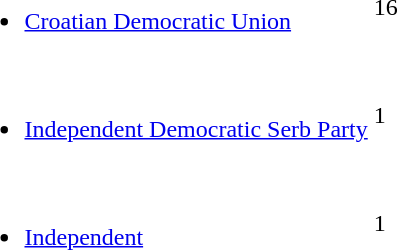<table>
<tr>
<td><br><ul><li><a href='#'>Croatian Democratic Union</a></li></ul></td>
<td><div>16</div></td>
</tr>
<tr>
<td><br><ul><li><a href='#'>Independent Democratic Serb Party</a></li></ul></td>
<td><div>1</div></td>
</tr>
<tr>
<td><br><ul><li><a href='#'>Independent</a></li></ul></td>
<td><div>1</div></td>
</tr>
</table>
